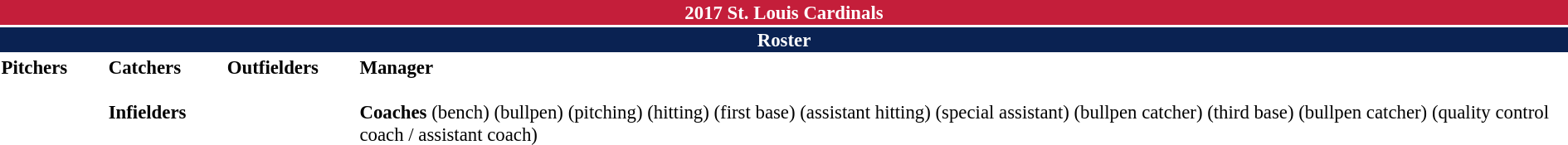<table class="toccolours" style="font-size: 95%;">
<tr>
<th colspan="10" style="background:#c41e3a; color:#fff; text-align:center;">2017 St. Louis Cardinals</th>
</tr>
<tr>
<td colspan="10" style="background:#0a2252; color:#fff; text-align:center;"><strong>Roster</strong></td>
</tr>
<tr>
<td valign="top"><strong>Pitchers</strong><br>






















</td>
<td style="width:25px;"></td>
<td valign="top"><strong>Catchers</strong><br>


<br><strong>Infielders</strong>











</td>
<td style="width:25px;"></td>
<td valign="top"><strong>Outfielders</strong><br>






</td>
<td style="width:25px;"></td>
<td valign="top"><strong>Manager</strong><br><br><strong>Coaches</strong>
 (bench)
 (bullpen)
 (pitching)
 (hitting)
 (first base)
 (assistant hitting)
 (special assistant)
 (bullpen catcher)
 (third base)
 (bullpen catcher)
 (quality control coach / assistant coach)</td>
</tr>
</table>
